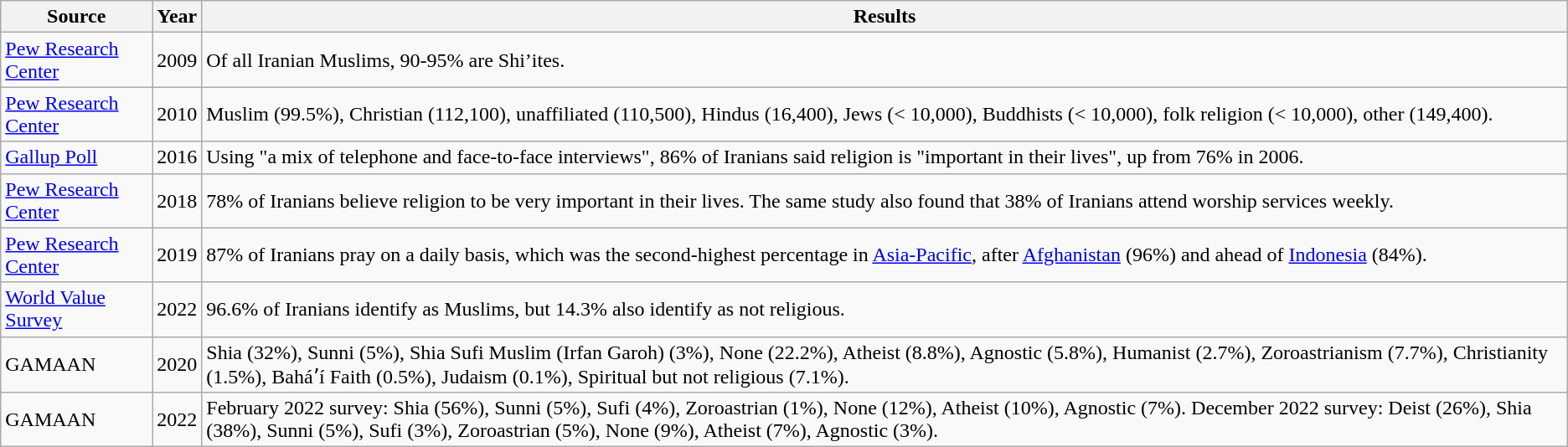<table class="wikitable">
<tr>
<th>Source</th>
<th>Year</th>
<th>Results</th>
</tr>
<tr>
<td><a href='#'>Pew Research Center</a></td>
<td>2009</td>
<td>Of all Iranian Muslims, 90-95% are Shi’ites.</td>
</tr>
<tr>
<td><a href='#'>Pew Research Center</a></td>
<td>2010</td>
<td>Muslim (99.5%), Christian (112,100), unaffiliated (110,500), Hindus (16,400), Jews (< 10,000), Buddhists (< 10,000), folk religion (< 10,000), other (149,400).</td>
</tr>
<tr>
<td><a href='#'>Gallup Poll</a></td>
<td>2016</td>
<td>Using "a mix of telephone and face-to-face interviews", 86% of Iranians said religion is "important in their lives", up from 76% in 2006.</td>
</tr>
<tr>
<td><a href='#'>Pew Research Center</a></td>
<td>2018</td>
<td>78% of Iranians believe religion to be very important in their lives. The same study also found that 38% of Iranians attend worship services weekly.</td>
</tr>
<tr>
<td><a href='#'>Pew Research Center</a></td>
<td>2019</td>
<td>87% of Iranians pray on a daily basis, which was the second-highest percentage in <a href='#'>Asia-Pacific</a>, after <a href='#'>Afghanistan</a> (96%) and ahead of <a href='#'>Indonesia</a> (84%).</td>
</tr>
<tr>
<td><a href='#'>World Value Survey</a></td>
<td>2022</td>
<td>96.6% of Iranians identify as Muslims, but 14.3% also identify as not religious.</td>
</tr>
<tr>
<td>GAMAAN</td>
<td>2020</td>
<td>Shia (32%), Sunni (5%), Shia Sufi Muslim (Irfan Garoh) (3%), None (22.2%), Atheist (8.8%), Agnostic (5.8%), Humanist (2.7%), Zoroastrianism (7.7%), Christianity (1.5%), Baháʼí Faith (0.5%), Judaism (0.1%), Spiritual but not religious (7.1%).<br></td>
</tr>
<tr>
<td>GAMAAN</td>
<td>2022</td>
<td>February 2022 survey: Shia (56%), Sunni (5%), Sufi (4%), Zoroastrian (1%), None (12%), Atheist (10%), Agnostic (7%). December 2022 survey: Deist (26%), Shia (38%), Sunni (5%), Sufi (3%), Zoroastrian (5%), None (9%), Atheist (7%), Agnostic (3%). </td>
</tr>
</table>
